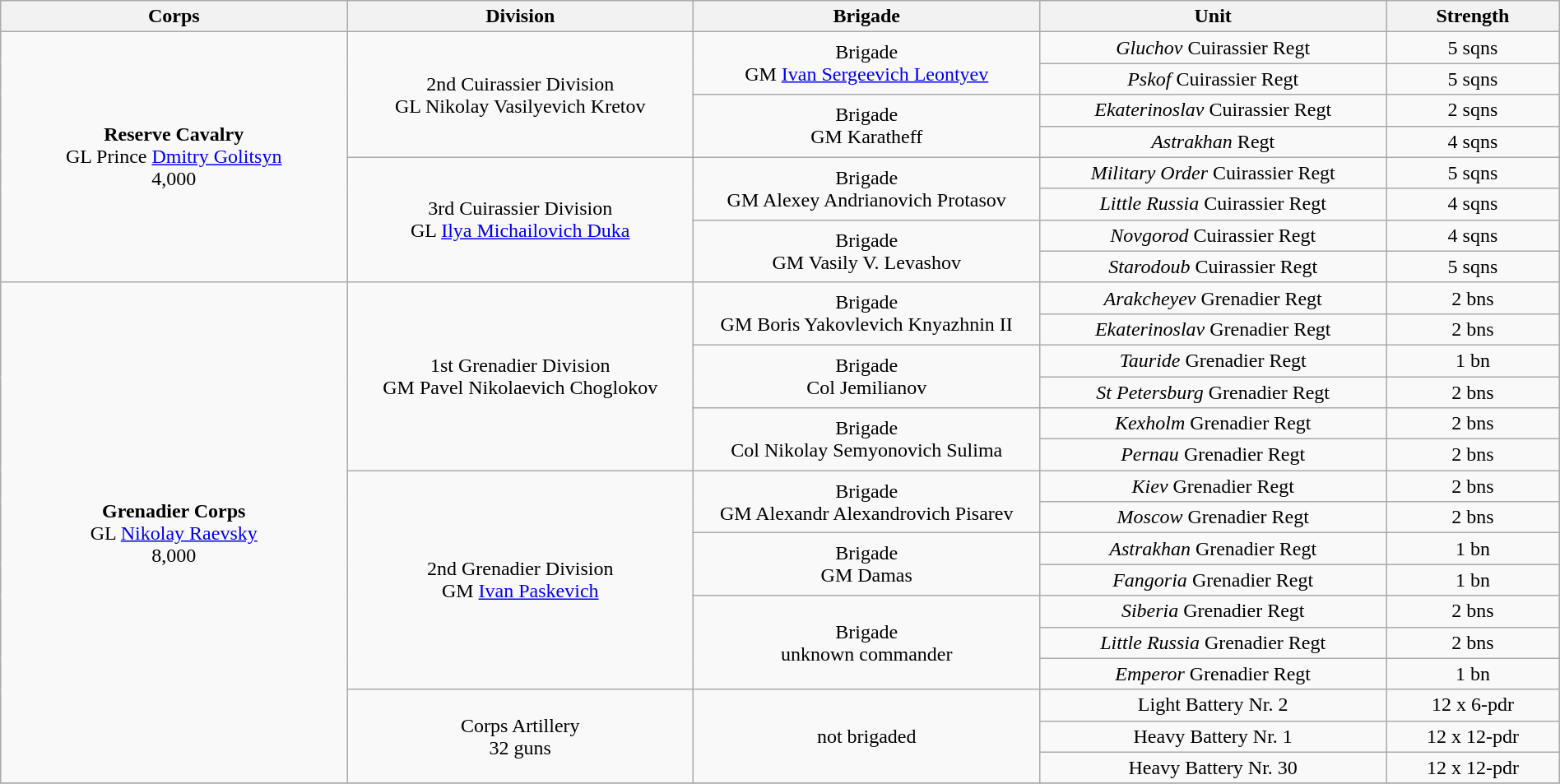<table class="wikitable" style="text-align:center; width:100%;">
<tr>
<th width=20%>Corps</th>
<th width=20%>Division</th>
<th width=20%>Brigade</th>
<th width=20%>Unit</th>
<th width=10%>Strength</th>
</tr>
<tr>
<td rowspan=8><strong>Reserve Cavalry</strong><br>GL Prince <a href='#'>Dmitry Golitsyn</a><br>4,000</td>
<td rowspan=4>2nd Cuirassier Division<br>GL Nikolay Vasilyevich Kretov</td>
<td rowspan=2>Brigade<br>GM <a href='#'>Ivan Sergeevich Leontyev</a></td>
<td><em>Gluchov</em> Cuirassier Regt</td>
<td>5 sqns</td>
</tr>
<tr>
<td><em>Pskof</em> Cuirassier Regt</td>
<td>5 sqns</td>
</tr>
<tr>
<td rowspan=2>Brigade<br>GM Karatheff</td>
<td><em>Ekaterinoslav</em> Cuirassier Regt</td>
<td>2 sqns</td>
</tr>
<tr>
<td><em>Astrakhan</em> Regt</td>
<td>4 sqns</td>
</tr>
<tr>
<td rowspan=4>3rd Cuirassier Division<br>GL <a href='#'>Ilya Michailovich Duka</a></td>
<td rowspan=2>Brigade<br>GM Alexey Andrianovich Protasov</td>
<td><em>Military Order</em> Cuirassier Regt</td>
<td>5 sqns</td>
</tr>
<tr>
<td><em>Little Russia</em> Cuirassier Regt</td>
<td>4 sqns</td>
</tr>
<tr>
<td rowspan=2>Brigade<br>GM Vasily V. Levashov</td>
<td><em>Novgorod</em> Cuirassier Regt</td>
<td>4 sqns</td>
</tr>
<tr>
<td><em>Starodoub</em> Cuirassier Regt</td>
<td>5 sqns</td>
</tr>
<tr>
<td rowspan=16><strong>Grenadier Corps</strong><br>GL <a href='#'>Nikolay Raevsky</a><br>8,000</td>
<td rowspan=6>1st Grenadier Division<br>GM Pavel Nikolaevich Choglokov</td>
<td rowspan=2>Brigade<br>GM Boris Yakovlevich Knyazhnin II</td>
<td><em>Arakcheyev</em> Grenadier Regt</td>
<td>2 bns</td>
</tr>
<tr>
<td><em>Ekaterinoslav</em> Grenadier Regt</td>
<td>2 bns</td>
</tr>
<tr>
<td rowspan=2>Brigade<br>Col Jemilianov</td>
<td><em>Tauride</em> Grenadier Regt</td>
<td>1 bn</td>
</tr>
<tr>
<td><em>St Petersburg</em> Grenadier Regt</td>
<td>2 bns</td>
</tr>
<tr>
<td rowspan=2>Brigade<br>Col Nikolay Semyonovich Sulima</td>
<td><em>Kexholm</em> Grenadier Regt</td>
<td>2 bns</td>
</tr>
<tr>
<td><em>Pernau</em> Grenadier Regt</td>
<td>2 bns</td>
</tr>
<tr>
<td rowspan=7>2nd Grenadier Division<br>GM <a href='#'>Ivan Paskevich</a></td>
<td rowspan=2>Brigade<br>GM Alexandr Alexandrovich Pisarev</td>
<td><em>Kiev</em> Grenadier Regt</td>
<td>2 bns</td>
</tr>
<tr>
<td><em>Moscow</em> Grenadier Regt</td>
<td>2 bns</td>
</tr>
<tr>
<td rowspan=2>Brigade<br>GM Damas</td>
<td><em>Astrakhan</em> Grenadier Regt</td>
<td>1 bn</td>
</tr>
<tr>
<td><em>Fangoria</em> Grenadier Regt</td>
<td>1 bn</td>
</tr>
<tr>
<td rowspan=3>Brigade<br>unknown commander</td>
<td><em>Siberia</em> Grenadier Regt</td>
<td>2 bns</td>
</tr>
<tr>
<td><em>Little Russia</em> Grenadier Regt</td>
<td>2 bns</td>
</tr>
<tr>
<td><em>Emperor</em> Grenadier Regt</td>
<td>1 bn</td>
</tr>
<tr>
<td rowspan=3>Corps Artillery<br>32 guns</td>
<td rowspan=3>not brigaded</td>
<td>Light Battery Nr. 2</td>
<td>12 x 6-pdr</td>
</tr>
<tr>
<td>Heavy Battery Nr. 1</td>
<td>12 x 12-pdr</td>
</tr>
<tr>
<td>Heavy Battery Nr. 30</td>
<td>12 x 12-pdr</td>
</tr>
<tr>
</tr>
</table>
